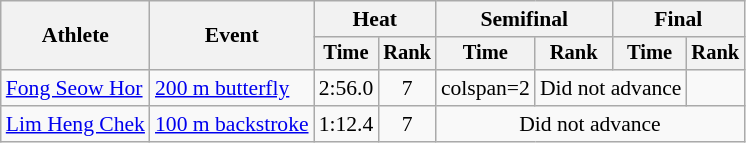<table class=wikitable style="font-size:90%">
<tr>
<th rowspan=2>Athlete</th>
<th rowspan=2>Event</th>
<th colspan="2">Heat</th>
<th colspan="2">Semifinal</th>
<th colspan="2">Final</th>
</tr>
<tr style="font-size:95%">
<th>Time</th>
<th>Rank</th>
<th>Time</th>
<th>Rank</th>
<th>Time</th>
<th>Rank</th>
</tr>
<tr align=center>
<td align=left><a href='#'>Fong Seow Hor</a></td>
<td align=left><a href='#'>200 m butterfly</a></td>
<td>2:56.0</td>
<td>7</td>
<td>colspan=2 </td>
<td colspan=2>Did not advance</td>
</tr>
<tr align=center>
<td align=left><a href='#'>Lim Heng Chek</a></td>
<td align=left><a href='#'>100 m backstroke</a></td>
<td>1:12.4</td>
<td>7</td>
<td colspan=4>Did not advance</td>
</tr>
</table>
